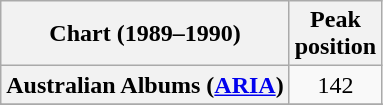<table class="wikitable sortable plainrowheaders" style="text-align:center">
<tr>
<th scope="col">Chart (1989–1990)</th>
<th scope="col">Peak<br>position</th>
</tr>
<tr>
<th scope="row">Australian Albums (<a href='#'>ARIA</a>)</th>
<td>142</td>
</tr>
<tr>
</tr>
<tr>
</tr>
<tr>
</tr>
</table>
